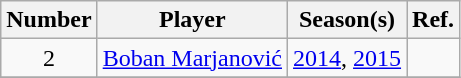<table class="wikitable">
<tr>
<th>Number</th>
<th>Player</th>
<th>Season(s)</th>
<th>Ref.</th>
</tr>
<tr>
<td style="text-align:center;">2</td>
<td> <a href='#'>Boban Marjanović</a></td>
<td><a href='#'>2014</a>, <a href='#'>2015</a></td>
<td></td>
</tr>
<tr>
</tr>
</table>
